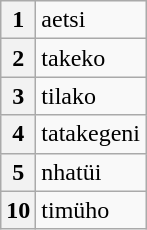<table class="wikitable">
<tr>
<th>1</th>
<td>aetsi</td>
</tr>
<tr>
<th>2</th>
<td>takeko</td>
</tr>
<tr>
<th>3</th>
<td>tilako</td>
</tr>
<tr>
<th>4</th>
<td>tatakegeni</td>
</tr>
<tr>
<th>5</th>
<td>nhatüi</td>
</tr>
<tr>
<th>10</th>
<td>timüho</td>
</tr>
</table>
